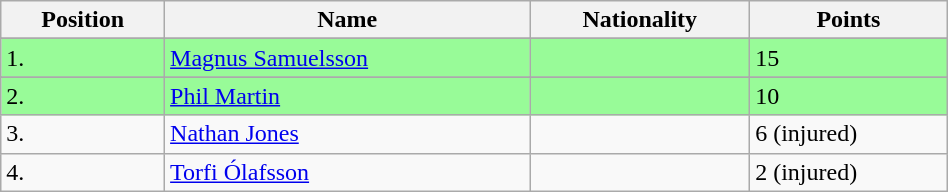<table class="wikitable" style="display: inline-table; width: 50%;">
<tr>
<th>Position</th>
<th>Name</th>
<th>Nationality</th>
<th>Points</th>
</tr>
<tr>
</tr>
<tr style="background:palegreen">
<td>1.</td>
<td><a href='#'>Magnus Samuelsson</a></td>
<td></td>
<td>15</td>
</tr>
<tr>
</tr>
<tr style="background:palegreen">
<td>2.</td>
<td><a href='#'>Phil Martin</a></td>
<td></td>
<td>10</td>
</tr>
<tr>
<td>3.</td>
<td><a href='#'>Nathan Jones</a></td>
<td></td>
<td>6 (injured)</td>
</tr>
<tr>
<td>4.</td>
<td><a href='#'>Torfi Ólafsson</a></td>
<td></td>
<td>2 (injured)</td>
</tr>
</table>
